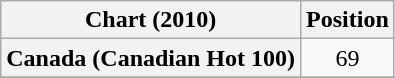<table class="wikitable plainrowheaders" style="text-align:center;">
<tr>
<th scope="col">Chart (2010)</th>
<th scope="col">Position</th>
</tr>
<tr>
<th scope="row">Canada (Canadian Hot 100)</th>
<td>69</td>
</tr>
<tr>
</tr>
</table>
